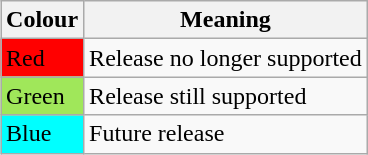<table class="wikitable" style="float:right;">
<tr>
<th>Colour</th>
<th>Meaning</th>
</tr>
<tr>
<td style="background:red;">Red</td>
<td>Release no longer supported</td>
</tr>
<tr>
<td style="background:#a0e75a;">Green</td>
<td>Release still supported</td>
</tr>
<tr>
<td style="background:cyan;">Blue</td>
<td>Future release</td>
</tr>
</table>
